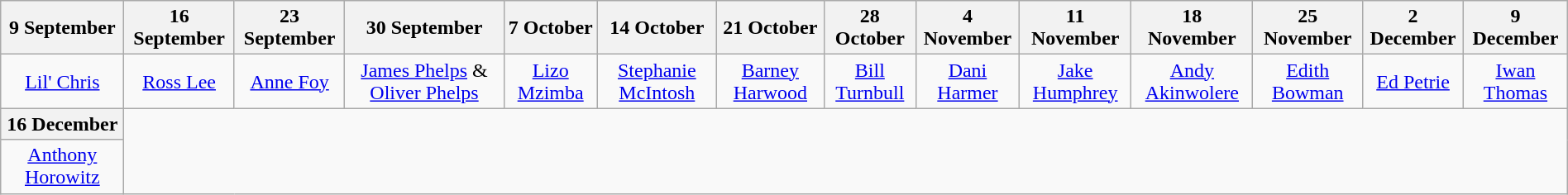<table class="wikitable" style="font-size:100%; text-align:center; width: 100%; margin-left: auto; margin-right: auto;">
<tr>
<th>9 September</th>
<th>16 September</th>
<th>23 September</th>
<th>30 September</th>
<th>7 October</th>
<th>14 October</th>
<th>21 October</th>
<th>28 October</th>
<th>4 November</th>
<th>11 November</th>
<th>18 November</th>
<th>25 November</th>
<th>2 December</th>
<th>9 December</th>
</tr>
<tr>
<td><a href='#'>Lil' Chris</a></td>
<td><a href='#'>Ross Lee</a></td>
<td><a href='#'>Anne Foy</a></td>
<td><a href='#'>James Phelps</a> & <a href='#'>Oliver Phelps</a></td>
<td><a href='#'>Lizo Mzimba</a></td>
<td><a href='#'>Stephanie McIntosh</a></td>
<td><a href='#'>Barney Harwood</a></td>
<td><a href='#'>Bill Turnbull</a></td>
<td><a href='#'>Dani Harmer</a></td>
<td><a href='#'>Jake Humphrey</a></td>
<td><a href='#'>Andy Akinwolere</a></td>
<td><a href='#'>Edith Bowman</a></td>
<td><a href='#'>Ed Petrie</a></td>
<td><a href='#'>Iwan Thomas</a></td>
</tr>
<tr>
<th>16 December</th>
</tr>
<tr>
<td><a href='#'>Anthony Horowitz</a></td>
</tr>
</table>
